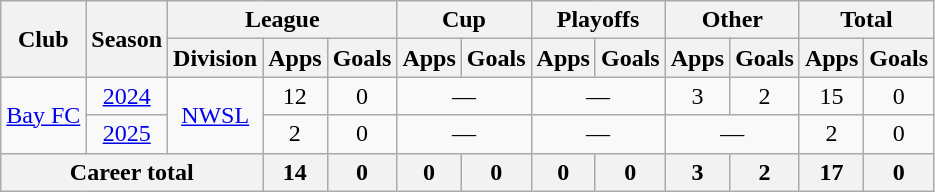<table class="wikitable" style="text-align: center;">
<tr>
<th rowspan="2">Club</th>
<th rowspan="2">Season</th>
<th colspan="3">League</th>
<th colspan="2">Cup</th>
<th colspan="2">Playoffs</th>
<th colspan="2">Other</th>
<th colspan="2">Total</th>
</tr>
<tr>
<th>Division</th>
<th>Apps</th>
<th>Goals</th>
<th>Apps</th>
<th>Goals</th>
<th>Apps</th>
<th>Goals</th>
<th>Apps</th>
<th>Goals</th>
<th>Apps</th>
<th>Goals</th>
</tr>
<tr>
<td rowspan="2"><a href='#'>Bay FC</a></td>
<td><a href='#'>2024</a></td>
<td rowspan="2"><a href='#'>NWSL</a></td>
<td>12</td>
<td>0</td>
<td colspan="2">—</td>
<td colspan="2">—</td>
<td>3</td>
<td>2</td>
<td>15</td>
<td>0</td>
</tr>
<tr>
<td><a href='#'>2025</a></td>
<td>2</td>
<td>0</td>
<td colspan="2">—</td>
<td colspan="2">—</td>
<td colspan="2">—</td>
<td>2</td>
<td>0</td>
</tr>
<tr>
<th colspan="3">Career total</th>
<th>14</th>
<th>0</th>
<th>0</th>
<th>0</th>
<th>0</th>
<th>0</th>
<th>3</th>
<th>2</th>
<th>17</th>
<th>0</th>
</tr>
</table>
